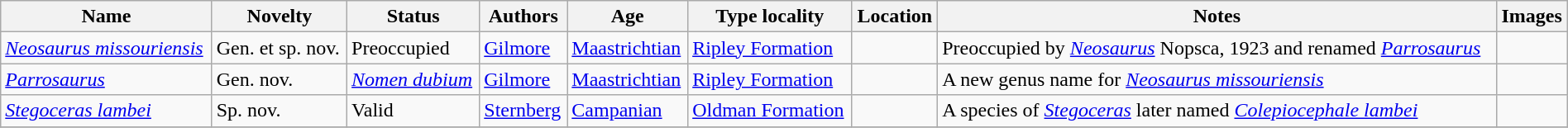<table class="wikitable sortable" align="center" width="100%">
<tr>
<th>Name</th>
<th>Novelty</th>
<th>Status</th>
<th>Authors</th>
<th>Age</th>
<th>Type locality</th>
<th>Location</th>
<th>Notes</th>
<th>Images</th>
</tr>
<tr>
<td><em><a href='#'>Neosaurus missouriensis</a></em></td>
<td>Gen. et sp. nov.</td>
<td>Preoccupied</td>
<td><a href='#'>Gilmore</a></td>
<td><a href='#'>Maastrichtian</a></td>
<td><a href='#'>Ripley Formation</a></td>
<td></td>
<td>Preoccupied by <em><a href='#'>Neosaurus</a></em> Nopsca, 1923 and renamed <em><a href='#'>Parrosaurus</a></em></td>
<td></td>
</tr>
<tr>
<td><em><a href='#'>Parrosaurus</a></em></td>
<td>Gen. nov.</td>
<td><em><a href='#'>Nomen dubium</a></em></td>
<td><a href='#'>Gilmore</a></td>
<td><a href='#'>Maastrichtian</a></td>
<td><a href='#'>Ripley Formation</a></td>
<td></td>
<td>A new genus name for <em><a href='#'>Neosaurus missouriensis</a></em></td>
<td></td>
</tr>
<tr>
<td><em><a href='#'>Stegoceras lambei</a></em></td>
<td>Sp. nov.</td>
<td>Valid</td>
<td><a href='#'>Sternberg</a></td>
<td><a href='#'>Campanian</a></td>
<td><a href='#'>Oldman Formation</a></td>
<td></td>
<td>A species of <em><a href='#'>Stegoceras</a></em> later named <em><a href='#'>Colepiocephale lambei</a></em></td>
<td></td>
</tr>
<tr>
</tr>
</table>
